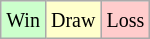<table class="wikitable">
<tr>
<td style="background-color: #ccffcc;"><small>Win</small></td>
<td style="background-color: #ffffcc;"><small>Draw</small></td>
<td style="background-color: #ffcccc;"><small>Loss</small></td>
</tr>
</table>
